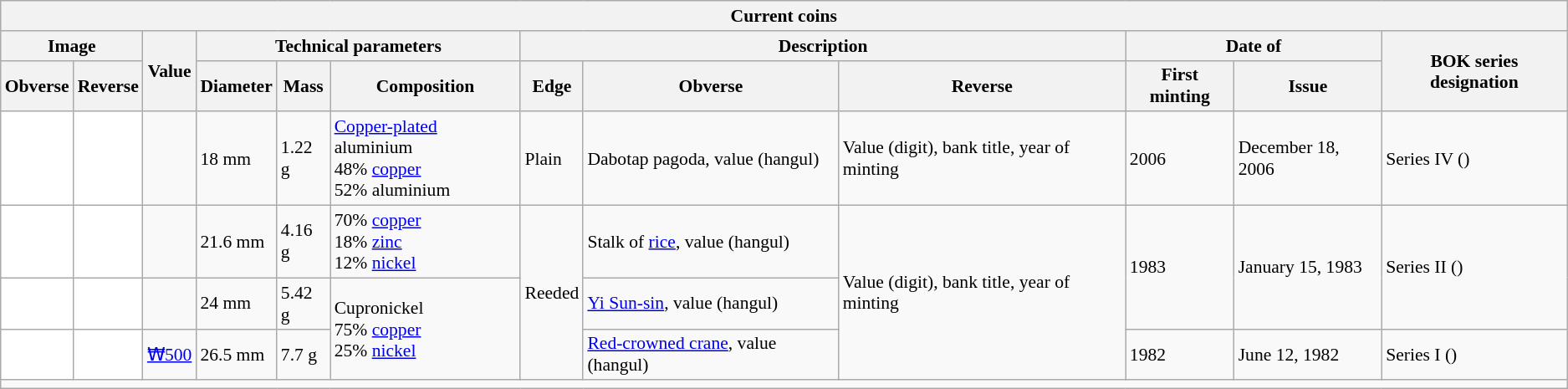<table class="wikitable" style="font-size: 90%">
<tr>
<th colspan="12">Current coins</th>
</tr>
<tr>
<th colspan="2">Image</th>
<th rowspan="2">Value</th>
<th colspan="3">Technical parameters</th>
<th colspan="3">Description</th>
<th colspan="2">Date of</th>
<th rowspan="2">BOK series designation</th>
</tr>
<tr>
<th>Obverse</th>
<th>Reverse</th>
<th>Diameter</th>
<th>Mass</th>
<th>Composition</th>
<th>Edge</th>
<th>Obverse</th>
<th>Reverse</th>
<th>First minting</th>
<th>Issue</th>
</tr>
<tr>
<td style="text-align:center; background:#fff;"></td>
<td style="text-align:center; background:#fff;"></td>
<td></td>
<td>18 mm</td>
<td>1.22 g</td>
<td><a href='#'>Copper-plated</a> aluminium<br>48% <a href='#'>copper</a><br>52% aluminium</td>
<td>Plain</td>
<td>Dabotap pagoda, value (hangul)</td>
<td>Value (digit), bank title, year of minting</td>
<td>2006</td>
<td>December 18, 2006</td>
<td>Series IV ()</td>
</tr>
<tr>
<td style="text-align:center; background:#fff;"></td>
<td style="text-align:center; background:#fff;"></td>
<td></td>
<td>21.6 mm</td>
<td>4.16 g</td>
<td>70% <a href='#'>copper</a><br>18% <a href='#'>zinc</a><br>12% <a href='#'>nickel</a></td>
<td rowspan="3">Reeded</td>
<td>Stalk of <a href='#'>rice</a>, value (hangul)</td>
<td rowspan="3">Value (digit), bank title, year of minting</td>
<td rowspan="2">1983</td>
<td rowspan="2">January 15, 1983</td>
<td rowspan="2">Series II ()</td>
</tr>
<tr>
<td style="text-align:center; background:#fff;"></td>
<td style="text-align:center; background:#fff;"></td>
<td></td>
<td>24 mm</td>
<td>5.42 g</td>
<td rowspan="2">Cupronickel<br>75% <a href='#'>copper</a><br>25% <a href='#'>nickel</a></td>
<td><a href='#'>Yi Sun-sin</a>, value (hangul)</td>
</tr>
<tr>
<td style="text-align:center; background:#fff;"></td>
<td style="text-align:center; background:#fff;"></td>
<td><a href='#'>₩500</a></td>
<td>26.5 mm</td>
<td>7.7 g</td>
<td><a href='#'>Red-crowned crane</a>, value (hangul)</td>
<td>1982</td>
<td>June 12, 1982</td>
<td>Series I ()</td>
</tr>
<tr>
<td colspan="12"></td>
</tr>
</table>
